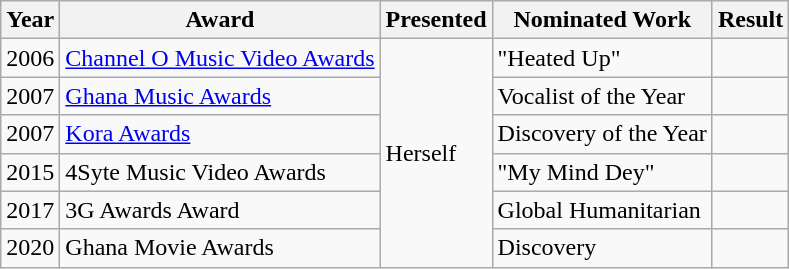<table class="wikitable">
<tr>
<th>Year</th>
<th>Award</th>
<th>Presented</th>
<th>Nominated Work</th>
<th>Result</th>
</tr>
<tr>
<td>2006</td>
<td><a href='#'>Channel O Music Video Awards</a></td>
<td rowspan="6">Herself</td>
<td>"Heated Up"</td>
<td></td>
</tr>
<tr>
<td>2007</td>
<td><a href='#'>Ghana Music Awards</a></td>
<td>Vocalist of the Year</td>
<td></td>
</tr>
<tr>
<td>2007</td>
<td><a href='#'>Kora Awards</a></td>
<td>Discovery of the Year</td>
<td></td>
</tr>
<tr>
<td>2015</td>
<td>4Syte Music Video Awards</td>
<td>"My Mind Dey"</td>
<td></td>
</tr>
<tr>
<td>2017</td>
<td>3G Awards Award</td>
<td>Global Humanitarian</td>
<td></td>
</tr>
<tr>
<td>2020</td>
<td>Ghana Movie Awards</td>
<td>Discovery</td>
<td></td>
</tr>
</table>
